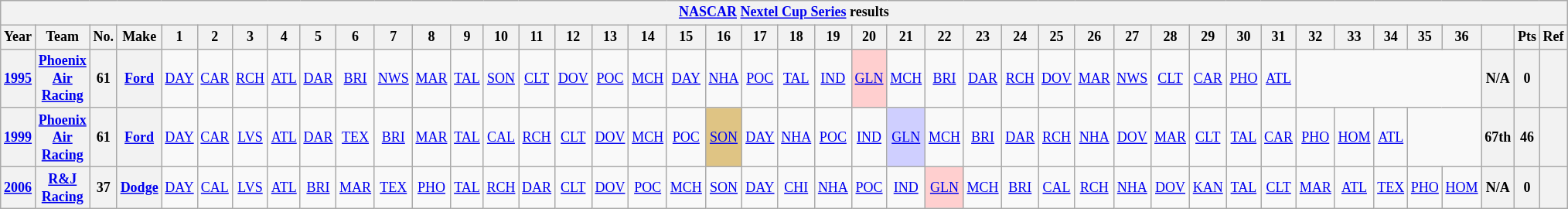<table class="wikitable" style="text-align:center; font-size:75%">
<tr>
<th colspan=45><a href='#'>NASCAR</a> <a href='#'>Nextel Cup Series</a> results</th>
</tr>
<tr>
<th>Year</th>
<th>Team</th>
<th>No.</th>
<th>Make</th>
<th>1</th>
<th>2</th>
<th>3</th>
<th>4</th>
<th>5</th>
<th>6</th>
<th>7</th>
<th>8</th>
<th>9</th>
<th>10</th>
<th>11</th>
<th>12</th>
<th>13</th>
<th>14</th>
<th>15</th>
<th>16</th>
<th>17</th>
<th>18</th>
<th>19</th>
<th>20</th>
<th>21</th>
<th>22</th>
<th>23</th>
<th>24</th>
<th>25</th>
<th>26</th>
<th>27</th>
<th>28</th>
<th>29</th>
<th>30</th>
<th>31</th>
<th>32</th>
<th>33</th>
<th>34</th>
<th>35</th>
<th>36</th>
<th></th>
<th>Pts</th>
<th>Ref</th>
</tr>
<tr>
<th><a href='#'>1995</a></th>
<th><a href='#'>Phoenix Air Racing</a></th>
<th>61</th>
<th><a href='#'>Ford</a></th>
<td><a href='#'>DAY</a></td>
<td><a href='#'>CAR</a></td>
<td><a href='#'>RCH</a></td>
<td><a href='#'>ATL</a></td>
<td><a href='#'>DAR</a></td>
<td><a href='#'>BRI</a></td>
<td><a href='#'>NWS</a></td>
<td><a href='#'>MAR</a></td>
<td><a href='#'>TAL</a></td>
<td><a href='#'>SON</a></td>
<td><a href='#'>CLT</a></td>
<td><a href='#'>DOV</a></td>
<td><a href='#'>POC</a></td>
<td><a href='#'>MCH</a></td>
<td><a href='#'>DAY</a></td>
<td><a href='#'>NHA</a></td>
<td><a href='#'>POC</a></td>
<td><a href='#'>TAL</a></td>
<td><a href='#'>IND</a></td>
<td style="background:#FFCFCF;"><a href='#'>GLN</a><br></td>
<td><a href='#'>MCH</a></td>
<td><a href='#'>BRI</a></td>
<td><a href='#'>DAR</a></td>
<td><a href='#'>RCH</a></td>
<td><a href='#'>DOV</a></td>
<td><a href='#'>MAR</a></td>
<td><a href='#'>NWS</a></td>
<td><a href='#'>CLT</a></td>
<td><a href='#'>CAR</a></td>
<td><a href='#'>PHO</a></td>
<td><a href='#'>ATL</a></td>
<td colspan=5></td>
<th>N/A</th>
<th>0</th>
<th></th>
</tr>
<tr>
<th><a href='#'>1999</a></th>
<th><a href='#'>Phoenix Air Racing</a></th>
<th>61</th>
<th><a href='#'>Ford</a></th>
<td><a href='#'>DAY</a></td>
<td><a href='#'>CAR</a></td>
<td><a href='#'>LVS</a></td>
<td><a href='#'>ATL</a></td>
<td><a href='#'>DAR</a></td>
<td><a href='#'>TEX</a></td>
<td><a href='#'>BRI</a></td>
<td><a href='#'>MAR</a></td>
<td><a href='#'>TAL</a></td>
<td><a href='#'>CAL</a></td>
<td><a href='#'>RCH</a></td>
<td><a href='#'>CLT</a></td>
<td><a href='#'>DOV</a></td>
<td><a href='#'>MCH</a></td>
<td><a href='#'>POC</a></td>
<td style="background:#DFC484;"><a href='#'>SON</a><br></td>
<td><a href='#'>DAY</a></td>
<td><a href='#'>NHA</a></td>
<td><a href='#'>POC</a></td>
<td><a href='#'>IND</a></td>
<td style="background:#CFCFFF;"><a href='#'>GLN</a><br></td>
<td><a href='#'>MCH</a></td>
<td><a href='#'>BRI</a></td>
<td><a href='#'>DAR</a></td>
<td><a href='#'>RCH</a></td>
<td><a href='#'>NHA</a></td>
<td><a href='#'>DOV</a></td>
<td><a href='#'>MAR</a></td>
<td><a href='#'>CLT</a></td>
<td><a href='#'>TAL</a></td>
<td><a href='#'>CAR</a></td>
<td><a href='#'>PHO</a></td>
<td><a href='#'>HOM</a></td>
<td><a href='#'>ATL</a></td>
<td colspan=2></td>
<th>67th</th>
<th>46</th>
<th></th>
</tr>
<tr>
<th><a href='#'>2006</a></th>
<th><a href='#'>R&J Racing</a></th>
<th>37</th>
<th><a href='#'>Dodge</a></th>
<td><a href='#'>DAY</a></td>
<td><a href='#'>CAL</a></td>
<td><a href='#'>LVS</a></td>
<td><a href='#'>ATL</a></td>
<td><a href='#'>BRI</a></td>
<td><a href='#'>MAR</a></td>
<td><a href='#'>TEX</a></td>
<td><a href='#'>PHO</a></td>
<td><a href='#'>TAL</a></td>
<td><a href='#'>RCH</a></td>
<td><a href='#'>DAR</a></td>
<td><a href='#'>CLT</a></td>
<td><a href='#'>DOV</a></td>
<td><a href='#'>POC</a></td>
<td><a href='#'>MCH</a></td>
<td><a href='#'>SON</a></td>
<td><a href='#'>DAY</a></td>
<td><a href='#'>CHI</a></td>
<td><a href='#'>NHA</a></td>
<td><a href='#'>POC</a></td>
<td><a href='#'>IND</a></td>
<td style="background:#FFCFCF;"><a href='#'>GLN</a><br></td>
<td><a href='#'>MCH</a></td>
<td><a href='#'>BRI</a></td>
<td><a href='#'>CAL</a></td>
<td><a href='#'>RCH</a></td>
<td><a href='#'>NHA</a></td>
<td><a href='#'>DOV</a></td>
<td><a href='#'>KAN</a></td>
<td><a href='#'>TAL</a></td>
<td><a href='#'>CLT</a></td>
<td><a href='#'>MAR</a></td>
<td><a href='#'>ATL</a></td>
<td><a href='#'>TEX</a></td>
<td><a href='#'>PHO</a></td>
<td><a href='#'>HOM</a></td>
<th>N/A</th>
<th>0</th>
<th></th>
</tr>
</table>
